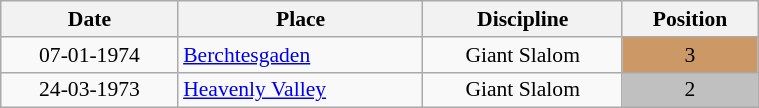<table class="wikitable" width=40% style="font-size:90%; text-align:center;">
<tr>
<th>Date</th>
<th>Place</th>
<th>Discipline</th>
<th>Position</th>
</tr>
<tr>
<td>07-01-1974</td>
<td align=left> <a href='#'>Berchtesgaden</a></td>
<td>Giant Slalom</td>
<td bgcolor=cc9966>3</td>
</tr>
<tr>
<td>24-03-1973</td>
<td align=left> <a href='#'>Heavenly Valley</a></td>
<td>Giant Slalom</td>
<td bgcolor=silver>2</td>
</tr>
</table>
